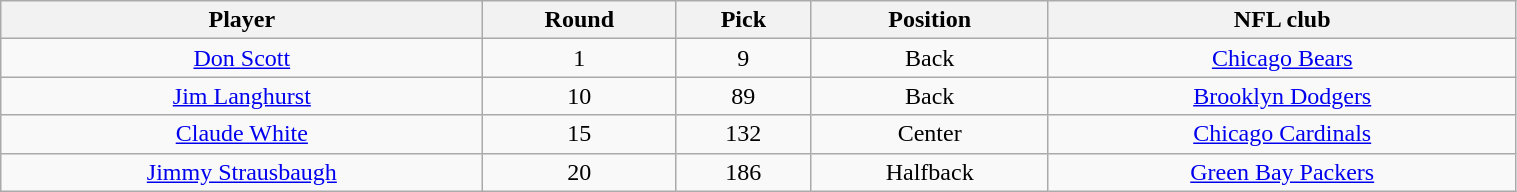<table class="wikitable" width="80%">
<tr>
<th>Player</th>
<th>Round</th>
<th>Pick</th>
<th>Position</th>
<th>NFL club</th>
</tr>
<tr align="center" bgcolor="">
<td><a href='#'>Don Scott</a></td>
<td>1</td>
<td>9</td>
<td>Back</td>
<td><a href='#'>Chicago Bears</a></td>
</tr>
<tr align="center" bgcolor="">
<td><a href='#'>Jim Langhurst</a></td>
<td>10</td>
<td>89</td>
<td>Back</td>
<td><a href='#'>Brooklyn Dodgers</a></td>
</tr>
<tr align="center" bgcolor="">
<td><a href='#'>Claude White</a></td>
<td>15</td>
<td>132</td>
<td>Center</td>
<td><a href='#'>Chicago Cardinals</a></td>
</tr>
<tr align="center" bgcolor="">
<td><a href='#'>Jimmy Strausbaugh</a></td>
<td>20</td>
<td>186</td>
<td>Halfback</td>
<td><a href='#'>Green Bay Packers</a></td>
</tr>
</table>
